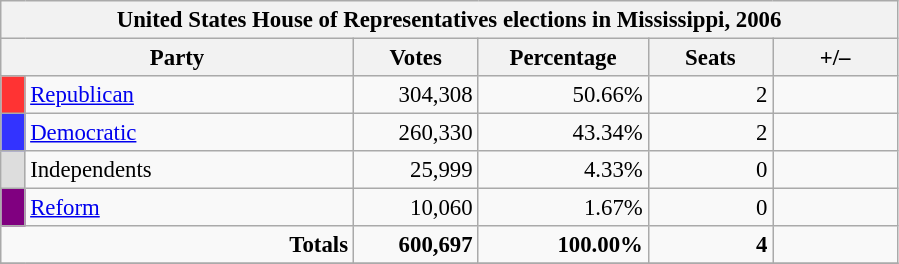<table class="wikitable" style="font-size: 95%;">
<tr>
<th colspan="6">United States House of Representatives elections in Mississippi, 2006</th>
</tr>
<tr>
<th colspan=2 style="width: 15em">Party</th>
<th style="width: 5em">Votes</th>
<th style="width: 7em">Percentage</th>
<th style="width: 5em">Seats</th>
<th style="width: 5em">+/–</th>
</tr>
<tr>
<th style="background-color:#FF3333; width: 3px"></th>
<td style="width: 130px"><a href='#'>Republican</a></td>
<td align="right">304,308</td>
<td align="right">50.66%</td>
<td align="right">2</td>
<td align="right"></td>
</tr>
<tr>
<th style="background-color:#3333FF; width: 3px"></th>
<td style="width: 130px"><a href='#'>Democratic</a></td>
<td align="right">260,330</td>
<td align="right">43.34%</td>
<td align="right">2</td>
<td align="right"></td>
</tr>
<tr>
<th style="background-color:#DDDDDD; width: 3px"></th>
<td style="width: 130px">Independents</td>
<td align="right">25,999</td>
<td align="right">4.33%</td>
<td align="right">0</td>
<td align="right"></td>
</tr>
<tr>
<th style="background-color:#800080; width: 3px"></th>
<td style="width: 130px"><a href='#'>Reform</a></td>
<td align="right">10,060</td>
<td align="right">1.67%</td>
<td align="right">0</td>
<td align="right"></td>
</tr>
<tr>
<td colspan="2" align="right"><strong>Totals</strong></td>
<td align="right"><strong>600,697</strong></td>
<td align="right"><strong>100.00%</strong></td>
<td align="right"><strong>4</strong></td>
<td align="right"><strong></strong></td>
</tr>
<tr bgcolor="#EEEEEE">
</tr>
</table>
